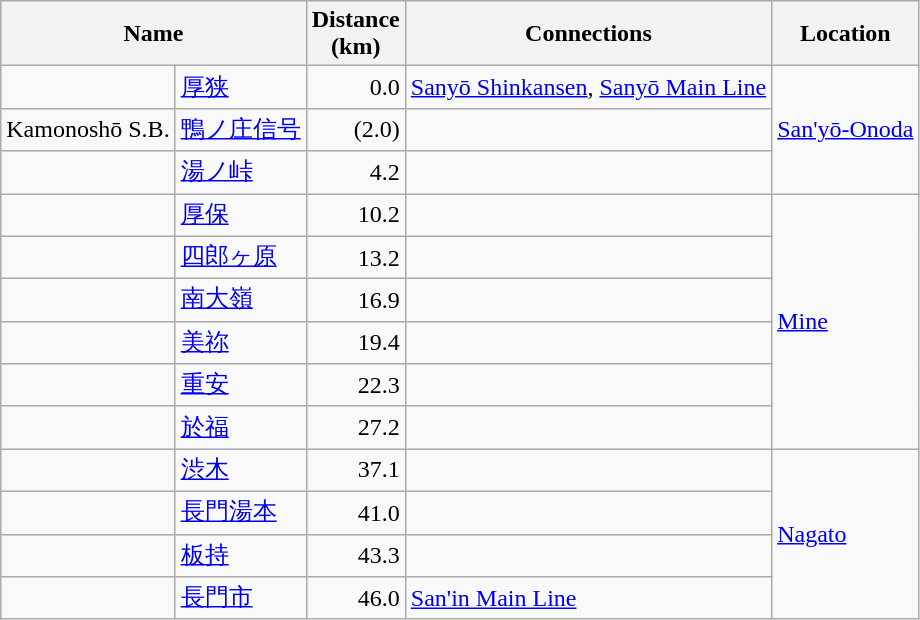<table class="wikitable" rules="all">
<tr>
<th colspan="2">Name</th>
<th style="width: 3em;">Distance (km)</th>
<th>Connections</th>
<th>Location</th>
</tr>
<tr>
<td></td>
<td><a href='#'>厚狭</a></td>
<td style="text-align: right;">0.0</td>
<td><a href='#'>Sanyō Shinkansen</a>, <a href='#'>Sanyō Main Line</a></td>
<td rowspan=3><a href='#'>San'yō-Onoda</a></td>
</tr>
<tr>
<td>Kamonoshō S.B.</td>
<td><a href='#'>鴨ノ庄信号</a></td>
<td style="text-align: right;">(2.0)</td>
<td> </td>
</tr>
<tr>
<td></td>
<td><a href='#'>湯ノ峠</a></td>
<td style="text-align: right;">4.2</td>
<td> </td>
</tr>
<tr>
<td></td>
<td><a href='#'>厚保</a></td>
<td style="text-align: right;">10.2</td>
<td> </td>
<td rowspan=6><a href='#'>Mine</a></td>
</tr>
<tr>
<td></td>
<td><a href='#'>四郎ヶ原</a></td>
<td style="text-align: right;">13.2</td>
<td> </td>
</tr>
<tr>
<td></td>
<td><a href='#'>南大嶺</a></td>
<td style="text-align: right;">16.9</td>
<td> </td>
</tr>
<tr>
<td></td>
<td><a href='#'>美祢</a></td>
<td style="text-align: right;">19.4</td>
<td> </td>
</tr>
<tr>
<td></td>
<td><a href='#'>重安</a></td>
<td style="text-align: right;">22.3</td>
<td> </td>
</tr>
<tr>
<td></td>
<td><a href='#'>於福</a></td>
<td style="text-align: right;">27.2</td>
<td> </td>
</tr>
<tr>
<td></td>
<td><a href='#'>渋木</a></td>
<td style="text-align: right;">37.1</td>
<td> </td>
<td rowspan=4><a href='#'>Nagato</a></td>
</tr>
<tr>
<td></td>
<td><a href='#'>長門湯本</a></td>
<td style="text-align: right;">41.0</td>
<td> </td>
</tr>
<tr>
<td></td>
<td><a href='#'>板持</a></td>
<td style="text-align: right;">43.3</td>
<td> </td>
</tr>
<tr>
<td></td>
<td><a href='#'>長門市</a></td>
<td style="text-align: right;">46.0</td>
<td><a href='#'>San'in Main Line</a></td>
</tr>
</table>
